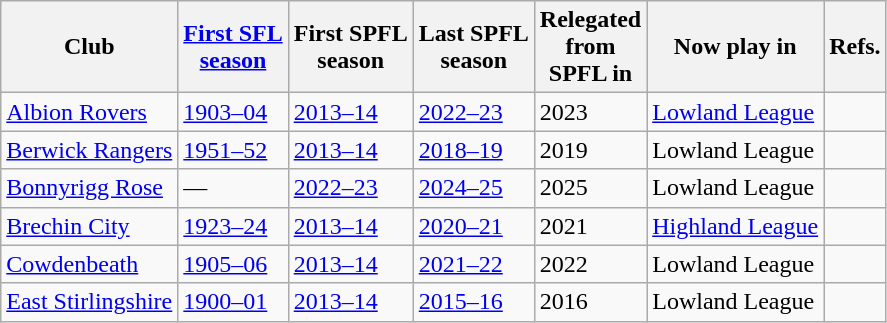<table class=wikitable>
<tr>
<th>Club</th>
<th><a href='#'>First SFL<br>season</a></th>
<th>First SPFL<br>season</th>
<th>Last SPFL<br>season</th>
<th>Relegated<br>from<br>SPFL in</th>
<th>Now play in</th>
<th>Refs.</th>
</tr>
<tr>
<td><a href='#'>Albion Rovers</a></td>
<td><a href='#'>1903–04</a></td>
<td><a href='#'>2013–14</a></td>
<td><a href='#'>2022–23</a></td>
<td>2023</td>
<td><a href='#'>Lowland League</a></td>
<td></td>
</tr>
<tr>
<td><a href='#'>Berwick Rangers</a></td>
<td><a href='#'>1951–52</a></td>
<td><a href='#'>2013–14</a></td>
<td><a href='#'>2018–19</a></td>
<td>2019</td>
<td>Lowland League</td>
<td></td>
</tr>
<tr>
<td><a href='#'>Bonnyrigg Rose</a></td>
<td>—</td>
<td><a href='#'>2022–23</a></td>
<td><a href='#'>2024–25</a></td>
<td>2025</td>
<td>Lowland League</td>
<td></td>
</tr>
<tr>
<td><a href='#'>Brechin City</a></td>
<td><a href='#'>1923–24</a></td>
<td><a href='#'>2013–14</a></td>
<td><a href='#'>2020–21</a></td>
<td>2021</td>
<td><a href='#'>Highland League</a></td>
<td></td>
</tr>
<tr>
<td><a href='#'>Cowdenbeath</a></td>
<td><a href='#'>1905–06</a></td>
<td><a href='#'>2013–14</a></td>
<td><a href='#'>2021–22</a></td>
<td>2022</td>
<td>Lowland League</td>
<td></td>
</tr>
<tr>
<td><a href='#'>East Stirlingshire</a></td>
<td><a href='#'>1900–01</a></td>
<td><a href='#'>2013–14</a></td>
<td><a href='#'>2015–16</a></td>
<td>2016</td>
<td>Lowland League</td>
<td></td>
</tr>
</table>
